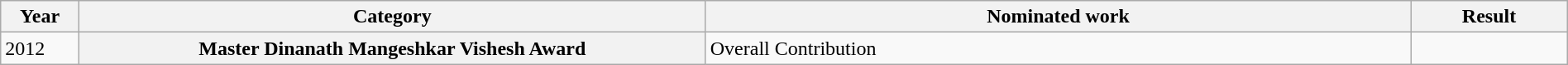<table class="wikitable sortable plainrowheaders" style="width:100%;">
<tr>
<th scope="col" style="width:5%;">Year</th>
<th scope="col" style="width:40%;">Category</th>
<th scope="col" style="width:45%;">Nominated work</th>
<th scope="col" style="width:10%;">Result</th>
</tr>
<tr>
<td>2012</td>
<th scope="row">Master Dinanath Mangeshkar Vishesh Award</th>
<td>Overall Contribution</td>
<td></td>
</tr>
</table>
